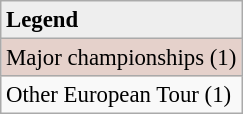<table class="wikitable" style="font-size:95%;"|- style="background:#e5d1cb">
<tr style="background:#eee;">
<td><strong>Legend</strong></td>
</tr>
<tr style="background:#e5d1cb;">
<td>Major championships (1)</td>
</tr>
<tr>
<td>Other European Tour (1)</td>
</tr>
</table>
